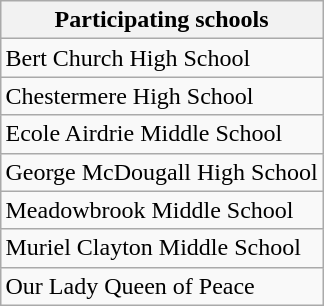<table class="wikitable" align=right>
<tr>
<th>Participating schools</th>
</tr>
<tr>
<td>Bert Church High School</td>
</tr>
<tr>
<td>Chestermere High School</td>
</tr>
<tr>
<td>Ecole Airdrie Middle School</td>
</tr>
<tr>
<td>George McDougall High School</td>
</tr>
<tr>
<td>Meadowbrook Middle School</td>
</tr>
<tr>
<td>Muriel Clayton Middle School</td>
</tr>
<tr>
<td>Our Lady Queen of Peace</td>
</tr>
</table>
